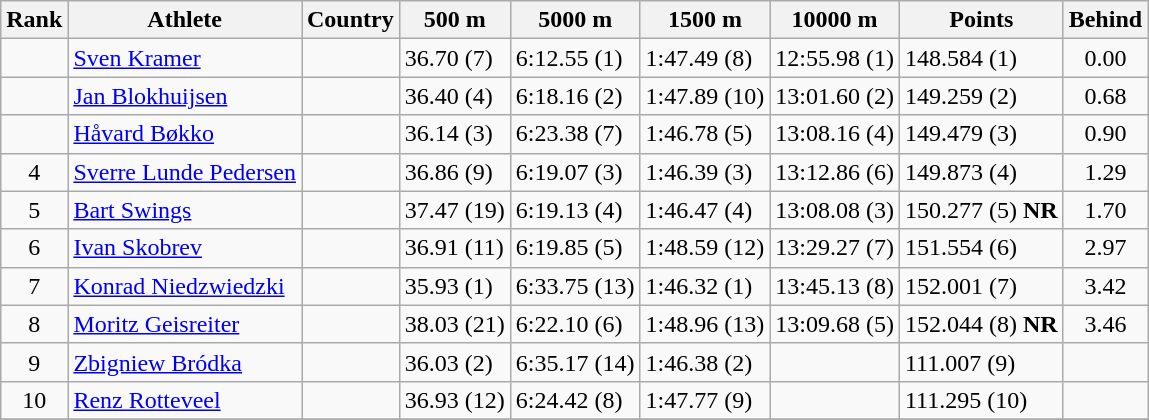<table class="wikitable sortable" style="text-align:center">
<tr>
<th>Rank</th>
<th>Athlete</th>
<th>Country</th>
<th>500 m</th>
<th>5000 m</th>
<th>1500 m</th>
<th>10000 m</th>
<th>Points</th>
<th>Behind</th>
</tr>
<tr>
<td></td>
<td align="left"><a href='#'>Sven Kramer</a></td>
<td align="left"></td>
<td align="left">36.70 (7)</td>
<td align="left">6:12.55 (1)</td>
<td align="left">1:47.49 (8)</td>
<td align="left">12:55.98 (1)</td>
<td align="left">148.584 (1)</td>
<td>0.00</td>
</tr>
<tr>
<td></td>
<td align="left"><a href='#'>Jan Blokhuijsen</a></td>
<td align="left"></td>
<td align="left">36.40 (4)</td>
<td align="left">6:18.16 (2)</td>
<td align="left">1:47.89 (10)</td>
<td align="left">13:01.60 (2)</td>
<td align="left">149.259 (2)</td>
<td>0.68</td>
</tr>
<tr>
<td></td>
<td align="left"><a href='#'>Håvard Bøkko</a></td>
<td align="left"></td>
<td align="left">36.14 (3)</td>
<td align="left">6:23.38 (7)</td>
<td align="left">1:46.78 (5)</td>
<td align="left">13:08.16 (4)</td>
<td align="left">149.479 (3)</td>
<td>0.90</td>
</tr>
<tr>
<td>4</td>
<td align="left"><a href='#'>Sverre Lunde Pedersen</a></td>
<td align="left"></td>
<td align="left">36.86 (9)</td>
<td align="left">6:19.07 (3)</td>
<td align="left">1:46.39 (3)</td>
<td align="left">13:12.86 (6)</td>
<td align="left">149.873 (4)</td>
<td>1.29</td>
</tr>
<tr>
<td>5</td>
<td align="left"><a href='#'>Bart Swings</a></td>
<td align="left"></td>
<td align="left">37.47 (19)</td>
<td align="left">6:19.13 (4)</td>
<td align="left">1:46.47 (4)</td>
<td align="left">13:08.08 (3)</td>
<td align="left">150.277 (5) <strong>NR</strong></td>
<td>1.70</td>
</tr>
<tr>
<td>6</td>
<td align="left"><a href='#'>Ivan Skobrev</a></td>
<td align="left"></td>
<td align="left">36.91 (11)</td>
<td align="left">6:19.85 (5)</td>
<td align="left">1:48.59 (12)</td>
<td align="left">13:29.27 (7)</td>
<td align="left">151.554 (6)</td>
<td>2.97</td>
</tr>
<tr>
<td>7</td>
<td align="left"><a href='#'>Konrad Niedzwiedzki</a></td>
<td align="left"></td>
<td align="left">35.93 (1)</td>
<td align="left">6:33.75 (13)</td>
<td align="left">1:46.32 (1)</td>
<td align="left">13:45.13 (8)</td>
<td align="left">152.001 (7)</td>
<td>3.42</td>
</tr>
<tr>
<td>8</td>
<td align="left"><a href='#'>Moritz Geisreiter</a></td>
<td align="left"></td>
<td align="left">38.03 (21)</td>
<td align="left">6:22.10 (6)</td>
<td align="left">1:48.96 (13)</td>
<td align="left">13:09.68 (5)</td>
<td align="left">152.044 (8) <strong>NR</strong></td>
<td>3.46</td>
</tr>
<tr>
<td>9</td>
<td align="left"><a href='#'>Zbigniew Bródka</a></td>
<td align="left"></td>
<td align="left">36.03 (2)</td>
<td align="left">6:35.17 (14)</td>
<td align="left">1:46.38 (2)</td>
<td></td>
<td align="left">111.007 (9)</td>
<td></td>
</tr>
<tr>
<td>10</td>
<td align="left"><a href='#'>Renz Rotteveel</a></td>
<td align="left"></td>
<td align="left">36.93 (12)</td>
<td align="left">6:24.42 (8)</td>
<td align="left">1:47.77 (9)</td>
<td></td>
<td align="left">111.295 (10)</td>
<td></td>
</tr>
<tr>
</tr>
</table>
